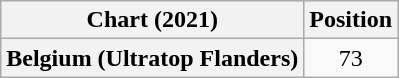<table class="wikitable plainrowheaders" style="text-align:center">
<tr>
<th scope="col">Chart (2021)</th>
<th scope="col">Position</th>
</tr>
<tr>
<th scope="row">Belgium (Ultratop Flanders)</th>
<td>73</td>
</tr>
</table>
